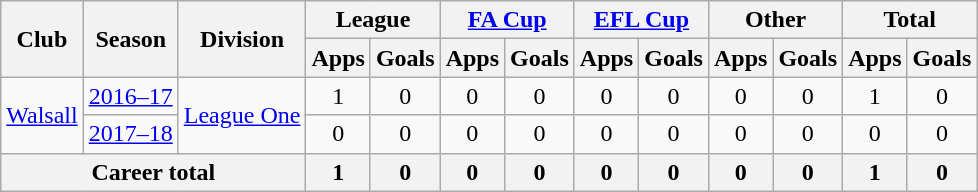<table class="wikitable" style="text-align:center">
<tr>
<th rowspan="2">Club</th>
<th rowspan="2">Season</th>
<th rowspan="2">Division</th>
<th colspan="2">League</th>
<th colspan="2"><a href='#'>FA Cup</a></th>
<th colspan="2"><a href='#'>EFL Cup</a></th>
<th colspan="2">Other</th>
<th colspan="2">Total</th>
</tr>
<tr>
<th>Apps</th>
<th>Goals</th>
<th>Apps</th>
<th>Goals</th>
<th>Apps</th>
<th>Goals</th>
<th>Apps</th>
<th>Goals</th>
<th>Apps</th>
<th>Goals</th>
</tr>
<tr>
<td rowspan="2"><a href='#'>Walsall</a></td>
<td><a href='#'>2016–17</a></td>
<td rowspan="2"><a href='#'>League One</a></td>
<td>1</td>
<td>0</td>
<td>0</td>
<td>0</td>
<td>0</td>
<td>0</td>
<td>0</td>
<td>0</td>
<td>1</td>
<td>0</td>
</tr>
<tr>
<td><a href='#'>2017–18</a></td>
<td>0</td>
<td>0</td>
<td>0</td>
<td>0</td>
<td>0</td>
<td>0</td>
<td>0</td>
<td>0</td>
<td>0</td>
<td>0</td>
</tr>
<tr>
<th colspan="3">Career total</th>
<th>1</th>
<th>0</th>
<th>0</th>
<th>0</th>
<th>0</th>
<th>0</th>
<th>0</th>
<th>0</th>
<th>1</th>
<th>0</th>
</tr>
</table>
